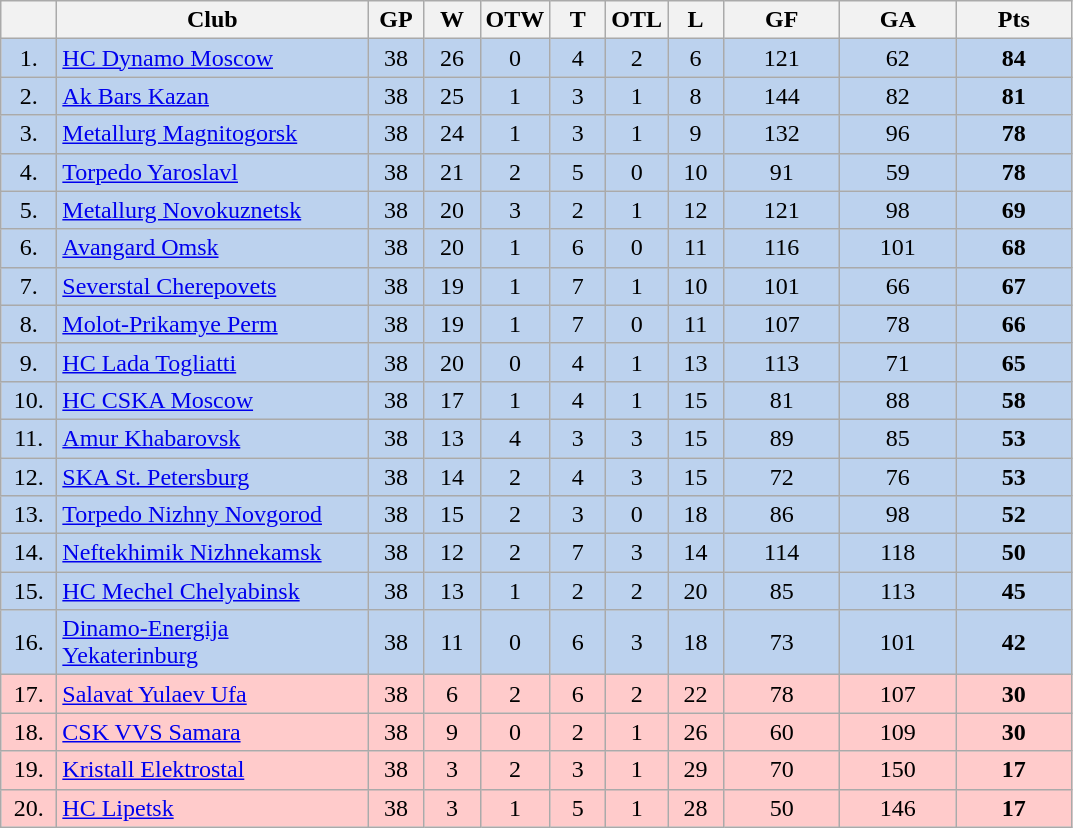<table class="wikitable">
<tr>
<th width="30"></th>
<th width="200">Club</th>
<th width="30">GP</th>
<th width="30">W</th>
<th width="30">OTW</th>
<th width="30">T</th>
<th width="30">OTL</th>
<th width="30">L</th>
<th width="70">GF</th>
<th width="70">GA</th>
<th width="70">Pts</th>
</tr>
<tr bgcolor="#BCD2EE" align="center">
<td>1.</td>
<td align="left"><a href='#'>HC Dynamo Moscow</a></td>
<td>38</td>
<td>26</td>
<td>0</td>
<td>4</td>
<td>2</td>
<td>6</td>
<td>121</td>
<td>62</td>
<td><strong>84</strong></td>
</tr>
<tr bgcolor="#BCD2EE" align="center">
<td>2.</td>
<td align="left"><a href='#'>Ak Bars Kazan</a></td>
<td>38</td>
<td>25</td>
<td>1</td>
<td>3</td>
<td>1</td>
<td>8</td>
<td>144</td>
<td>82</td>
<td><strong>81</strong></td>
</tr>
<tr bgcolor="#BCD2EE" align="center">
<td>3.</td>
<td align="left"><a href='#'>Metallurg Magnitogorsk</a></td>
<td>38</td>
<td>24</td>
<td>1</td>
<td>3</td>
<td>1</td>
<td>9</td>
<td>132</td>
<td>96</td>
<td><strong>78</strong></td>
</tr>
<tr bgcolor="#BCD2EE" align="center">
<td>4.</td>
<td align="left"><a href='#'>Torpedo Yaroslavl</a></td>
<td>38</td>
<td>21</td>
<td>2</td>
<td>5</td>
<td>0</td>
<td>10</td>
<td>91</td>
<td>59</td>
<td><strong>78</strong></td>
</tr>
<tr bgcolor="#BCD2EE" align="center">
<td>5.</td>
<td align="left"><a href='#'>Metallurg Novokuznetsk</a></td>
<td>38</td>
<td>20</td>
<td>3</td>
<td>2</td>
<td>1</td>
<td>12</td>
<td>121</td>
<td>98</td>
<td><strong>69</strong></td>
</tr>
<tr bgcolor="#BCD2EE" align="center">
<td>6.</td>
<td align="left"><a href='#'>Avangard Omsk</a></td>
<td>38</td>
<td>20</td>
<td>1</td>
<td>6</td>
<td>0</td>
<td>11</td>
<td>116</td>
<td>101</td>
<td><strong>68</strong></td>
</tr>
<tr bgcolor="#BCD2EE" align="center">
<td>7.</td>
<td align="left"><a href='#'>Severstal Cherepovets</a></td>
<td>38</td>
<td>19</td>
<td>1</td>
<td>7</td>
<td>1</td>
<td>10</td>
<td>101</td>
<td>66</td>
<td><strong>67</strong></td>
</tr>
<tr bgcolor="#BCD2EE" align="center">
<td>8.</td>
<td align="left"><a href='#'>Molot-Prikamye Perm</a></td>
<td>38</td>
<td>19</td>
<td>1</td>
<td>7</td>
<td>0</td>
<td>11</td>
<td>107</td>
<td>78</td>
<td><strong>66</strong></td>
</tr>
<tr bgcolor="#BCD2EE" align="center">
<td>9.</td>
<td align="left"><a href='#'>HC Lada Togliatti</a></td>
<td>38</td>
<td>20</td>
<td>0</td>
<td>4</td>
<td>1</td>
<td>13</td>
<td>113</td>
<td>71</td>
<td><strong>65</strong></td>
</tr>
<tr bgcolor="#BCD2EE" align="center">
<td>10.</td>
<td align="left"><a href='#'>HC CSKA Moscow</a></td>
<td>38</td>
<td>17</td>
<td>1</td>
<td>4</td>
<td>1</td>
<td>15</td>
<td>81</td>
<td>88</td>
<td><strong>58</strong></td>
</tr>
<tr bgcolor="#BCD2EE" align="center">
<td>11.</td>
<td align="left"><a href='#'>Amur Khabarovsk</a></td>
<td>38</td>
<td>13</td>
<td>4</td>
<td>3</td>
<td>3</td>
<td>15</td>
<td>89</td>
<td>85</td>
<td><strong>53</strong></td>
</tr>
<tr bgcolor="#BCD2EE" align="center">
<td>12.</td>
<td align="left"><a href='#'>SKA St. Petersburg</a></td>
<td>38</td>
<td>14</td>
<td>2</td>
<td>4</td>
<td>3</td>
<td>15</td>
<td>72</td>
<td>76</td>
<td><strong>53</strong></td>
</tr>
<tr bgcolor="#BCD2EE" align="center">
<td>13.</td>
<td align="left"><a href='#'>Torpedo Nizhny Novgorod</a></td>
<td>38</td>
<td>15</td>
<td>2</td>
<td>3</td>
<td>0</td>
<td>18</td>
<td>86</td>
<td>98</td>
<td><strong>52</strong></td>
</tr>
<tr bgcolor="#BCD2EE" align="center">
<td>14.</td>
<td align="left"><a href='#'>Neftekhimik Nizhnekamsk</a></td>
<td>38</td>
<td>12</td>
<td>2</td>
<td>7</td>
<td>3</td>
<td>14</td>
<td>114</td>
<td>118</td>
<td><strong>50</strong></td>
</tr>
<tr bgcolor="#BCD2EE" align="center">
<td>15.</td>
<td align="left"><a href='#'>HC Mechel Chelyabinsk</a></td>
<td>38</td>
<td>13</td>
<td>1</td>
<td>2</td>
<td>2</td>
<td>20</td>
<td>85</td>
<td>113</td>
<td><strong>45</strong></td>
</tr>
<tr bgcolor="#BCD2EE" align="center">
<td>16.</td>
<td align="left"><a href='#'>Dinamo-Energija Yekaterinburg</a></td>
<td>38</td>
<td>11</td>
<td>0</td>
<td>6</td>
<td>3</td>
<td>18</td>
<td>73</td>
<td>101</td>
<td><strong>42</strong></td>
</tr>
<tr bgcolor="#FFCBCB" align="center">
<td>17.</td>
<td align="left"><a href='#'>Salavat Yulaev Ufa</a></td>
<td>38</td>
<td>6</td>
<td>2</td>
<td>6</td>
<td>2</td>
<td>22</td>
<td>78</td>
<td>107</td>
<td><strong>30</strong></td>
</tr>
<tr bgcolor="#FFCBCB" align="center">
<td>18.</td>
<td align="left"><a href='#'>CSK VVS Samara</a></td>
<td>38</td>
<td>9</td>
<td>0</td>
<td>2</td>
<td>1</td>
<td>26</td>
<td>60</td>
<td>109</td>
<td><strong>30</strong></td>
</tr>
<tr bgcolor="#FFCBCB" align="center">
<td>19.</td>
<td align="left"><a href='#'>Kristall Elektrostal</a></td>
<td>38</td>
<td>3</td>
<td>2</td>
<td>3</td>
<td>1</td>
<td>29</td>
<td>70</td>
<td>150</td>
<td><strong>17</strong></td>
</tr>
<tr bgcolor="#FFCBCB" align="center">
<td>20.</td>
<td align="left"><a href='#'>HC Lipetsk</a></td>
<td>38</td>
<td>3</td>
<td>1</td>
<td>5</td>
<td>1</td>
<td>28</td>
<td>50</td>
<td>146</td>
<td><strong>17</strong></td>
</tr>
</table>
